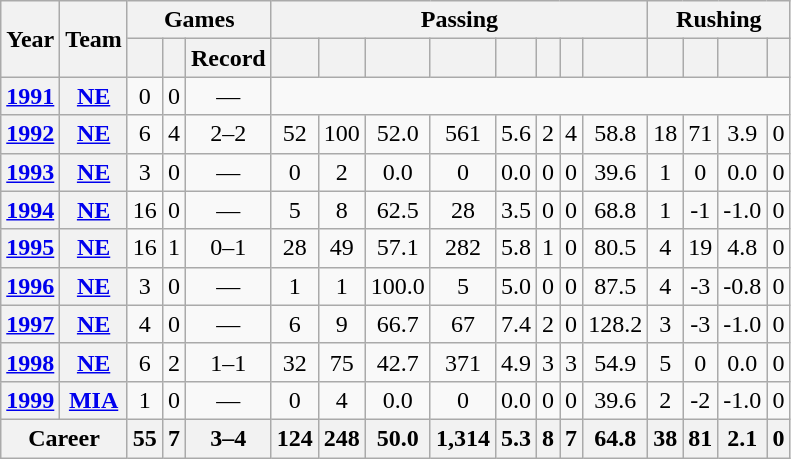<table class="wikitable sortable" style="text-align:center;">
<tr>
<th rowspan="2">Year</th>
<th rowspan="2">Team</th>
<th colspan="3">Games</th>
<th colspan="8">Passing</th>
<th colspan="4">Rushing</th>
</tr>
<tr>
<th></th>
<th></th>
<th>Record</th>
<th></th>
<th></th>
<th></th>
<th></th>
<th></th>
<th></th>
<th></th>
<th></th>
<th></th>
<th></th>
<th></th>
<th></th>
</tr>
<tr>
<th><a href='#'>1991</a></th>
<th><a href='#'>NE</a></th>
<td>0</td>
<td>0</td>
<td>—</td>
<td colspan="16"></td>
</tr>
<tr>
<th><a href='#'>1992</a></th>
<th><a href='#'>NE</a></th>
<td>6</td>
<td>4</td>
<td>2–2</td>
<td>52</td>
<td>100</td>
<td>52.0</td>
<td>561</td>
<td>5.6</td>
<td>2</td>
<td>4</td>
<td>58.8</td>
<td>18</td>
<td>71</td>
<td>3.9</td>
<td>0</td>
</tr>
<tr>
<th><a href='#'>1993</a></th>
<th><a href='#'>NE</a></th>
<td>3</td>
<td>0</td>
<td>—</td>
<td>0</td>
<td>2</td>
<td>0.0</td>
<td>0</td>
<td>0.0</td>
<td>0</td>
<td>0</td>
<td>39.6</td>
<td>1</td>
<td>0</td>
<td>0.0</td>
<td>0</td>
</tr>
<tr>
<th><a href='#'>1994</a></th>
<th><a href='#'>NE</a></th>
<td>16</td>
<td>0</td>
<td>—</td>
<td>5</td>
<td>8</td>
<td>62.5</td>
<td>28</td>
<td>3.5</td>
<td>0</td>
<td>0</td>
<td>68.8</td>
<td>1</td>
<td>-1</td>
<td>-1.0</td>
<td>0</td>
</tr>
<tr>
<th><a href='#'>1995</a></th>
<th><a href='#'>NE</a></th>
<td>16</td>
<td>1</td>
<td>0–1</td>
<td>28</td>
<td>49</td>
<td>57.1</td>
<td>282</td>
<td>5.8</td>
<td>1</td>
<td>0</td>
<td>80.5</td>
<td>4</td>
<td>19</td>
<td>4.8</td>
<td>0</td>
</tr>
<tr>
<th><a href='#'>1996</a></th>
<th><a href='#'>NE</a></th>
<td>3</td>
<td>0</td>
<td>—</td>
<td>1</td>
<td>1</td>
<td>100.0</td>
<td>5</td>
<td>5.0</td>
<td>0</td>
<td>0</td>
<td>87.5</td>
<td>4</td>
<td>-3</td>
<td>-0.8</td>
<td>0</td>
</tr>
<tr>
<th><a href='#'>1997</a></th>
<th><a href='#'>NE</a></th>
<td>4</td>
<td>0</td>
<td>—</td>
<td>6</td>
<td>9</td>
<td>66.7</td>
<td>67</td>
<td>7.4</td>
<td>2</td>
<td>0</td>
<td>128.2</td>
<td>3</td>
<td>-3</td>
<td>-1.0</td>
<td>0</td>
</tr>
<tr>
<th><a href='#'>1998</a></th>
<th><a href='#'>NE</a></th>
<td>6</td>
<td>2</td>
<td>1–1</td>
<td>32</td>
<td>75</td>
<td>42.7</td>
<td>371</td>
<td>4.9</td>
<td>3</td>
<td>3</td>
<td>54.9</td>
<td>5</td>
<td>0</td>
<td>0.0</td>
<td>0</td>
</tr>
<tr>
<th><a href='#'>1999</a></th>
<th><a href='#'>MIA</a></th>
<td>1</td>
<td>0</td>
<td>—</td>
<td>0</td>
<td>4</td>
<td>0.0</td>
<td>0</td>
<td>0.0</td>
<td>0</td>
<td>0</td>
<td>39.6</td>
<td>2</td>
<td>-2</td>
<td>-1.0</td>
<td>0</td>
</tr>
<tr>
<th colspan="2">Career</th>
<th>55</th>
<th>7</th>
<th>3–4</th>
<th>124</th>
<th>248</th>
<th>50.0</th>
<th>1,314</th>
<th>5.3</th>
<th>8</th>
<th>7</th>
<th>64.8</th>
<th>38</th>
<th>81</th>
<th>2.1</th>
<th>0</th>
</tr>
</table>
